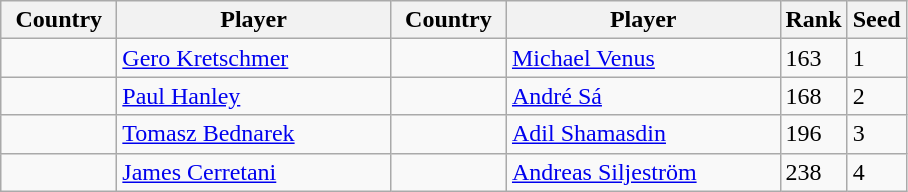<table class="sortable wikitable">
<tr>
<th width="70">Country</th>
<th width="175">Player</th>
<th width="70">Country</th>
<th width="175">Player</th>
<th>Rank</th>
<th>Seed</th>
</tr>
<tr>
<td></td>
<td><a href='#'>Gero Kretschmer</a></td>
<td></td>
<td><a href='#'>Michael Venus</a></td>
<td>163</td>
<td>1</td>
</tr>
<tr>
<td></td>
<td><a href='#'>Paul Hanley</a></td>
<td></td>
<td><a href='#'>André Sá</a></td>
<td>168</td>
<td>2</td>
</tr>
<tr>
<td></td>
<td><a href='#'>Tomasz Bednarek</a></td>
<td></td>
<td><a href='#'>Adil Shamasdin</a></td>
<td>196</td>
<td>3</td>
</tr>
<tr>
<td></td>
<td><a href='#'>James Cerretani</a></td>
<td></td>
<td><a href='#'>Andreas Siljeström</a></td>
<td>238</td>
<td>4</td>
</tr>
</table>
